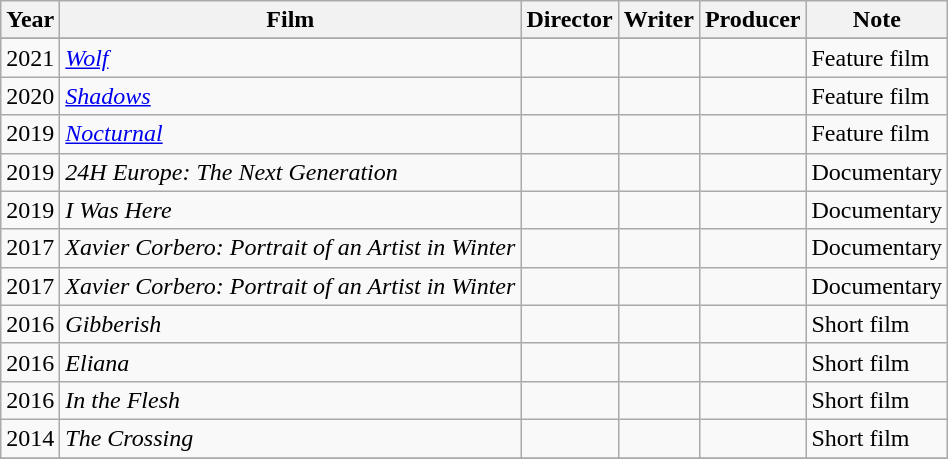<table class="wikitable sortable" style="text-align:left">
<tr>
<th>Year</th>
<th>Film</th>
<th>Director</th>
<th>Writer</th>
<th>Producer</th>
<th>Note</th>
</tr>
<tr>
</tr>
<tr>
<td>2021</td>
<td><em><a href='#'>Wolf</a></em></td>
<td></td>
<td></td>
<td></td>
<td>Feature film</td>
</tr>
<tr>
<td>2020</td>
<td><em><a href='#'>Shadows</a></em></td>
<td></td>
<td></td>
<td></td>
<td>Feature film</td>
</tr>
<tr>
<td>2019</td>
<td><em><a href='#'>Nocturnal</a></em></td>
<td></td>
<td></td>
<td></td>
<td>Feature film</td>
</tr>
<tr>
<td>2019</td>
<td><em>24H Europe: The Next Generation</em></td>
<td></td>
<td></td>
<td></td>
<td>Documentary</td>
</tr>
<tr>
<td>2019</td>
<td><em>I Was Here</em></td>
<td></td>
<td></td>
<td></td>
<td>Documentary</td>
</tr>
<tr>
<td>2017</td>
<td><em>Xavier Corbero: Portrait of an Artist in Winter</em></td>
<td></td>
<td></td>
<td></td>
<td>Documentary</td>
</tr>
<tr>
<td>2017</td>
<td><em>Xavier Corbero: Portrait of an Artist in Winter</em></td>
<td></td>
<td></td>
<td></td>
<td>Documentary</td>
</tr>
<tr>
<td>2016</td>
<td><em>Gibberish</em></td>
<td></td>
<td></td>
<td></td>
<td>Short film</td>
</tr>
<tr>
<td>2016</td>
<td><em>Eliana</em></td>
<td></td>
<td></td>
<td></td>
<td>Short film</td>
</tr>
<tr>
<td>2016</td>
<td><em>In the Flesh</em></td>
<td></td>
<td></td>
<td></td>
<td>Short film</td>
</tr>
<tr>
<td>2014</td>
<td><em>The Crossing</em></td>
<td></td>
<td></td>
<td></td>
<td>Short film</td>
</tr>
<tr>
</tr>
</table>
